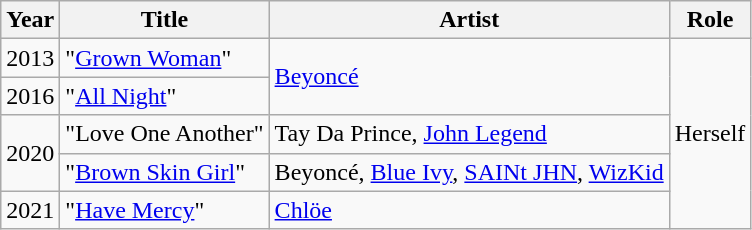<table class="wikitable sortable">
<tr>
<th>Year</th>
<th>Title</th>
<th>Artist</th>
<th>Role</th>
</tr>
<tr>
<td>2013</td>
<td>"<a href='#'>Grown Woman</a>"</td>
<td rowspan="2"><a href='#'>Beyoncé</a></td>
<td rowspan="5">Herself</td>
</tr>
<tr>
<td>2016</td>
<td>"<a href='#'>All Night</a>"</td>
</tr>
<tr>
<td rowspan="2">2020</td>
<td>"Love One Another"</td>
<td>Tay Da Prince, <a href='#'>John Legend</a></td>
</tr>
<tr>
<td>"<a href='#'>Brown Skin Girl</a>"</td>
<td>Beyoncé, <a href='#'>Blue Ivy</a>, <a href='#'>SAINt JHN</a>, <a href='#'>WizKid</a></td>
</tr>
<tr>
<td>2021</td>
<td>"<a href='#'>Have Mercy</a>"</td>
<td><a href='#'>Chlöe</a></td>
</tr>
</table>
